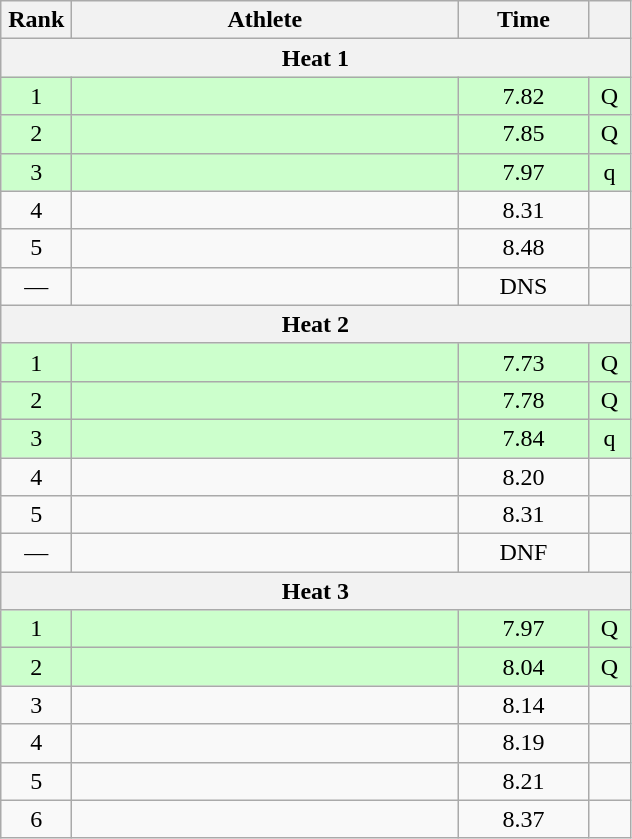<table class=wikitable style="text-align:center">
<tr>
<th width=40>Rank</th>
<th width=250>Athlete</th>
<th width=80>Time</th>
<th width=20></th>
</tr>
<tr>
<th colspan=4>Heat 1</th>
</tr>
<tr bgcolor="ccffcc">
<td>1</td>
<td align=left></td>
<td>7.82</td>
<td>Q</td>
</tr>
<tr bgcolor="ccffcc">
<td>2</td>
<td align=left></td>
<td>7.85</td>
<td>Q</td>
</tr>
<tr bgcolor="ccffcc">
<td>3</td>
<td align=left></td>
<td>7.97</td>
<td>q</td>
</tr>
<tr>
<td>4</td>
<td align=left></td>
<td>8.31</td>
<td></td>
</tr>
<tr>
<td>5</td>
<td align=left></td>
<td>8.48</td>
<td></td>
</tr>
<tr>
<td>—</td>
<td align=left></td>
<td>DNS</td>
<td></td>
</tr>
<tr>
<th colspan=4>Heat 2</th>
</tr>
<tr bgcolor="ccffcc">
<td>1</td>
<td align=left></td>
<td>7.73</td>
<td>Q</td>
</tr>
<tr bgcolor="ccffcc">
<td>2</td>
<td align=left></td>
<td>7.78</td>
<td>Q</td>
</tr>
<tr bgcolor="ccffcc">
<td>3</td>
<td align=left></td>
<td>7.84</td>
<td>q</td>
</tr>
<tr>
<td>4</td>
<td align=left></td>
<td>8.20</td>
<td></td>
</tr>
<tr>
<td>5</td>
<td align=left></td>
<td>8.31</td>
<td></td>
</tr>
<tr>
<td>—</td>
<td align=left></td>
<td>DNF</td>
<td></td>
</tr>
<tr>
<th colspan=4>Heat 3</th>
</tr>
<tr bgcolor="ccffcc">
<td>1</td>
<td align=left></td>
<td>7.97</td>
<td>Q</td>
</tr>
<tr bgcolor="ccffcc">
<td>2</td>
<td align=left></td>
<td>8.04</td>
<td>Q</td>
</tr>
<tr>
<td>3</td>
<td align=left></td>
<td>8.14</td>
<td></td>
</tr>
<tr>
<td>4</td>
<td align=left></td>
<td>8.19</td>
<td></td>
</tr>
<tr>
<td>5</td>
<td align=left></td>
<td>8.21</td>
<td></td>
</tr>
<tr>
<td>6</td>
<td align=left></td>
<td>8.37</td>
<td></td>
</tr>
</table>
